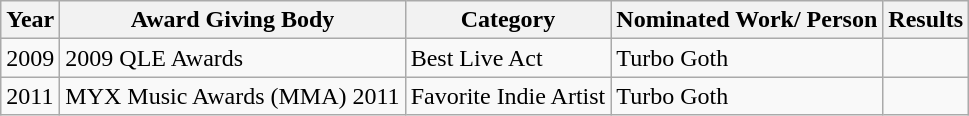<table class="wikitable">
<tr>
<th>Year</th>
<th>Award Giving Body</th>
<th>Category</th>
<th>Nominated Work/ Person</th>
<th>Results</th>
</tr>
<tr>
<td>2009</td>
<td>2009 QLE Awards</td>
<td>Best Live Act</td>
<td>Turbo Goth</td>
<td></td>
</tr>
<tr>
<td>2011</td>
<td>MYX Music Awards (MMA) 2011</td>
<td>Favorite Indie Artist</td>
<td>Turbo Goth</td>
<td></td>
</tr>
</table>
